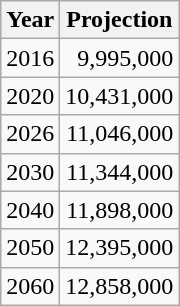<table class="wikitable">
<tr>
<th>Year</th>
<th>Projection</th>
</tr>
<tr>
<td>2016</td>
<td style="text-align:right;">9,995,000</td>
</tr>
<tr>
<td>2020</td>
<td style="text-align:right;">10,431,000</td>
</tr>
<tr>
<td>2026</td>
<td style="text-align:right;">11,046,000</td>
</tr>
<tr>
<td>2030</td>
<td style="text-align:right;">11,344,000</td>
</tr>
<tr>
<td>2040</td>
<td style="text-align:right;">11,898,000</td>
</tr>
<tr>
<td>2050</td>
<td style="text-align:right;">12,395,000</td>
</tr>
<tr>
<td>2060</td>
<td style="text-align:right;">12,858,000</td>
</tr>
</table>
